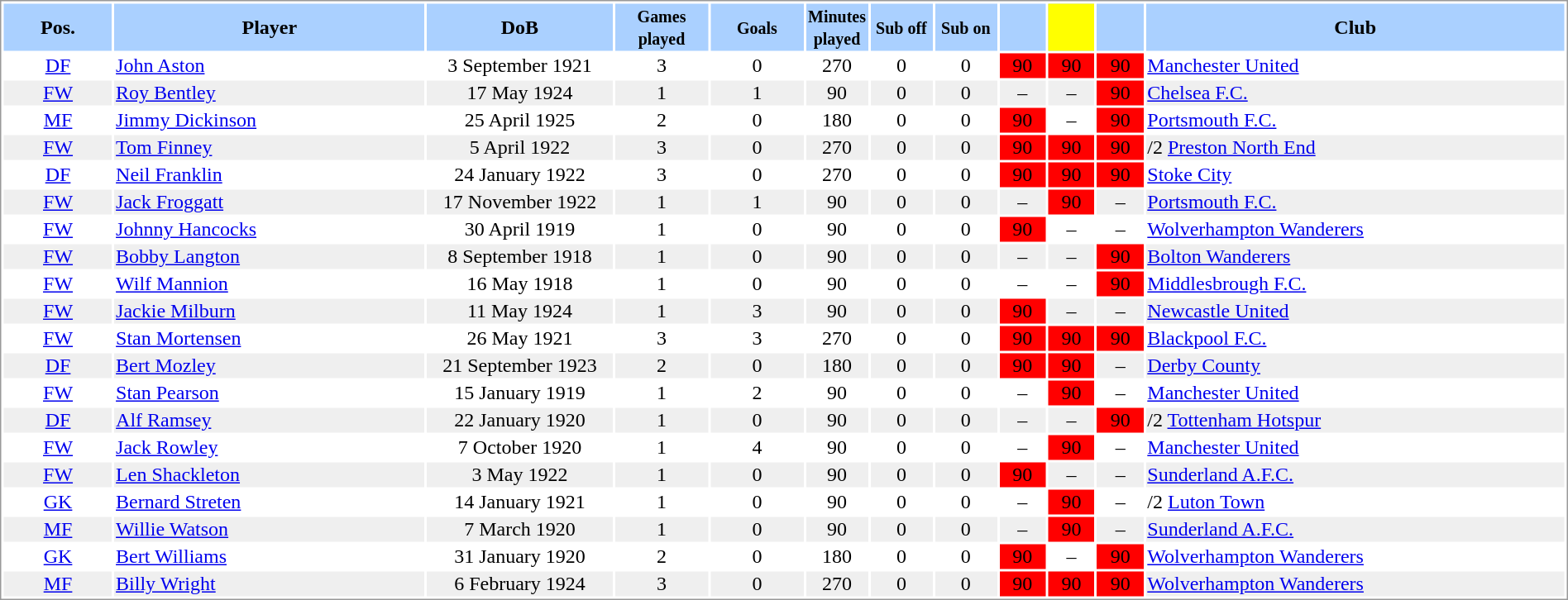<table border="0" width="100%" style="border: 1px solid #999; background-color:#FFFFFF; text-align:center">
<tr align="center" bgcolor="#AAD0FF">
<th width=7%>Pos.</th>
<th width=20%>Player</th>
<th width=12%>DoB</th>
<th width=6%><small>Games<br>played</small></th>
<th width=6%><small>Goals</small></th>
<th width=4%><small>Minutes<br>played</small></th>
<th width=4%><small>Sub off</small></th>
<th width=4%><small>Sub on</small></th>
<th width=3%></th>
<th width=3% bgcolor=yellow></th>
<th width=3%></th>
<th width=27%>Club</th>
</tr>
<tr>
<td><a href='#'>DF</a></td>
<td align="left"><a href='#'>John Aston</a></td>
<td>3 September 1921</td>
<td>3</td>
<td>0</td>
<td>270</td>
<td>0</td>
<td>0</td>
<td bgcolor=red>90</td>
<td bgcolor=red>90</td>
<td bgcolor=red>90</td>
<td align="left"> <a href='#'>Manchester United</a></td>
</tr>
<tr bgcolor="#EFEFEF">
<td><a href='#'>FW</a></td>
<td align="left"><a href='#'>Roy Bentley</a></td>
<td>17 May 1924</td>
<td>1</td>
<td>1</td>
<td>90</td>
<td>0</td>
<td>0</td>
<td>–</td>
<td>–</td>
<td bgcolor=red>90</td>
<td align="left"> <a href='#'>Chelsea F.C.</a></td>
</tr>
<tr>
<td><a href='#'>MF</a></td>
<td align="left"><a href='#'>Jimmy Dickinson</a></td>
<td>25 April 1925</td>
<td>2</td>
<td>0</td>
<td>180</td>
<td>0</td>
<td>0</td>
<td bgcolor=red>90</td>
<td>–</td>
<td bgcolor=red>90</td>
<td align="left"> <a href='#'>Portsmouth F.C.</a></td>
</tr>
<tr bgcolor="#EFEFEF">
<td><a href='#'>FW</a></td>
<td align="left"><a href='#'>Tom Finney</a></td>
<td>5 April 1922</td>
<td>3</td>
<td>0</td>
<td>270</td>
<td>0</td>
<td>0</td>
<td bgcolor=red>90</td>
<td bgcolor=red>90</td>
<td bgcolor=red>90</td>
<td align="left">/2 <a href='#'>Preston North End</a></td>
</tr>
<tr>
<td><a href='#'>DF</a></td>
<td align="left"><a href='#'>Neil Franklin</a></td>
<td>24 January 1922</td>
<td>3</td>
<td>0</td>
<td>270</td>
<td>0</td>
<td>0</td>
<td bgcolor=red>90</td>
<td bgcolor=red>90</td>
<td bgcolor=red>90</td>
<td align="left"> <a href='#'>Stoke City</a></td>
</tr>
<tr bgcolor="#EFEFEF">
<td><a href='#'>FW</a></td>
<td align="left"><a href='#'>Jack Froggatt</a></td>
<td>17 November 1922</td>
<td>1</td>
<td>1</td>
<td>90</td>
<td>0</td>
<td>0</td>
<td>–</td>
<td bgcolor=red>90</td>
<td>–</td>
<td align="left"> <a href='#'>Portsmouth F.C.</a></td>
</tr>
<tr>
<td><a href='#'>FW</a></td>
<td align="left"><a href='#'>Johnny Hancocks</a></td>
<td>30 April 1919</td>
<td>1</td>
<td>0</td>
<td>90</td>
<td>0</td>
<td>0</td>
<td bgcolor=red>90</td>
<td>–</td>
<td>–</td>
<td align="left"> <a href='#'>Wolverhampton Wanderers</a></td>
</tr>
<tr bgcolor="#EFEFEF">
<td><a href='#'>FW</a></td>
<td align="left"><a href='#'>Bobby Langton</a></td>
<td>8 September 1918</td>
<td>1</td>
<td>0</td>
<td>90</td>
<td>0</td>
<td>0</td>
<td>–</td>
<td>–</td>
<td bgcolor=red>90</td>
<td align="left"> <a href='#'>Bolton Wanderers</a></td>
</tr>
<tr>
<td><a href='#'>FW</a></td>
<td align="left"><a href='#'>Wilf Mannion</a></td>
<td>16 May 1918</td>
<td>1</td>
<td>0</td>
<td>90</td>
<td>0</td>
<td>0</td>
<td>–</td>
<td>–</td>
<td bgcolor=red>90</td>
<td align="left"> <a href='#'>Middlesbrough F.C.</a></td>
</tr>
<tr bgcolor="#EFEFEF">
<td><a href='#'>FW</a></td>
<td align="left"><a href='#'>Jackie Milburn</a></td>
<td>11 May 1924</td>
<td>1</td>
<td>3</td>
<td>90</td>
<td>0</td>
<td>0</td>
<td bgcolor=red>90</td>
<td>–</td>
<td>–</td>
<td align="left"> <a href='#'>Newcastle United</a></td>
</tr>
<tr>
<td><a href='#'>FW</a></td>
<td align="left"><a href='#'>Stan Mortensen</a></td>
<td>26 May 1921</td>
<td>3</td>
<td>3</td>
<td>270</td>
<td>0</td>
<td>0</td>
<td bgcolor=red>90</td>
<td bgcolor=red>90</td>
<td bgcolor=red>90</td>
<td align="left"> <a href='#'>Blackpool F.C.</a></td>
</tr>
<tr bgcolor="#EFEFEF">
<td><a href='#'>DF</a></td>
<td align="left"><a href='#'>Bert Mozley</a></td>
<td>21 September 1923</td>
<td>2</td>
<td>0</td>
<td>180</td>
<td>0</td>
<td>0</td>
<td bgcolor=red>90</td>
<td bgcolor=red>90</td>
<td>–</td>
<td align="left"> <a href='#'>Derby County</a></td>
</tr>
<tr>
<td><a href='#'>FW</a></td>
<td align="left"><a href='#'>Stan Pearson</a></td>
<td>15 January 1919</td>
<td>1</td>
<td>2</td>
<td>90</td>
<td>0</td>
<td>0</td>
<td>–</td>
<td bgcolor=red>90</td>
<td>–</td>
<td align="left"> <a href='#'>Manchester United</a></td>
</tr>
<tr bgcolor="#EFEFEF">
<td><a href='#'>DF</a></td>
<td align="left"><a href='#'>Alf Ramsey</a></td>
<td>22 January 1920</td>
<td>1</td>
<td>0</td>
<td>90</td>
<td>0</td>
<td>0</td>
<td>–</td>
<td>–</td>
<td bgcolor=red>90</td>
<td align="left">/2 <a href='#'>Tottenham Hotspur</a></td>
</tr>
<tr>
<td><a href='#'>FW</a></td>
<td align="left"><a href='#'>Jack Rowley</a></td>
<td>7 October 1920</td>
<td>1</td>
<td>4</td>
<td>90</td>
<td>0</td>
<td>0</td>
<td>–</td>
<td bgcolor=red>90</td>
<td>–</td>
<td align="left"> <a href='#'>Manchester United</a></td>
</tr>
<tr bgcolor="#EFEFEF">
<td><a href='#'>FW</a></td>
<td align="left"><a href='#'>Len Shackleton</a></td>
<td>3 May 1922</td>
<td>1</td>
<td>0</td>
<td>90</td>
<td>0</td>
<td>0</td>
<td bgcolor=red>90</td>
<td>–</td>
<td>–</td>
<td align="left"> <a href='#'>Sunderland A.F.C.</a></td>
</tr>
<tr>
<td><a href='#'>GK</a></td>
<td align="left"><a href='#'>Bernard Streten</a></td>
<td>14 January 1921</td>
<td>1</td>
<td>0</td>
<td>90</td>
<td>0</td>
<td>0</td>
<td>–</td>
<td bgcolor=red>90</td>
<td>–</td>
<td align="left">/2 <a href='#'>Luton Town</a></td>
</tr>
<tr bgcolor="#EFEFEF">
<td><a href='#'>MF</a></td>
<td align="left"><a href='#'>Willie Watson</a></td>
<td>7 March 1920</td>
<td>1</td>
<td>0</td>
<td>90</td>
<td>0</td>
<td>0</td>
<td>–</td>
<td bgcolor=red>90</td>
<td>–</td>
<td align="left"> <a href='#'>Sunderland A.F.C.</a></td>
</tr>
<tr>
<td><a href='#'>GK</a></td>
<td align="left"><a href='#'>Bert Williams</a></td>
<td>31 January 1920</td>
<td>2</td>
<td>0</td>
<td>180</td>
<td>0</td>
<td>0</td>
<td bgcolor=red>90</td>
<td>–</td>
<td bgcolor=red>90</td>
<td align="left"> <a href='#'>Wolverhampton Wanderers</a></td>
</tr>
<tr bgcolor="#EFEFEF">
<td><a href='#'>MF</a></td>
<td align="left"><a href='#'>Billy Wright</a></td>
<td>6 February 1924</td>
<td>3</td>
<td>0</td>
<td>270</td>
<td>0</td>
<td>0</td>
<td bgcolor=red>90</td>
<td bgcolor=red>90</td>
<td bgcolor=red>90</td>
<td align="left"> <a href='#'>Wolverhampton Wanderers</a></td>
</tr>
</table>
